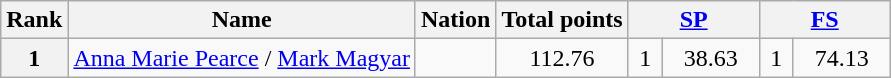<table class="wikitable sortable">
<tr>
<th>Rank</th>
<th>Name</th>
<th>Nation</th>
<th>Total points</th>
<th colspan=2 width=80px><a href='#'>SP</a></th>
<th colspan=2 width=80px><a href='#'>FS</a></th>
</tr>
<tr>
<th>1</th>
<td><a href='#'>Anna Marie Pearce</a> / <a href='#'>Mark Magyar</a></td>
<td></td>
<td align=center>112.76</td>
<td align=center>1</td>
<td align=center>38.63</td>
<td align=center>1</td>
<td align=center>74.13</td>
</tr>
</table>
